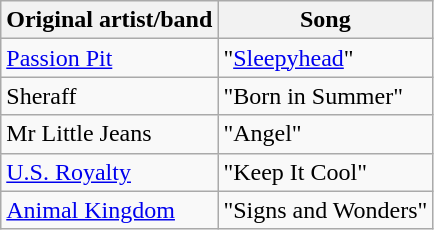<table class="wikitable">
<tr>
<th>Original artist/band</th>
<th>Song</th>
</tr>
<tr>
<td><a href='#'>Passion Pit</a></td>
<td>"<a href='#'>Sleepyhead</a>"</td>
</tr>
<tr>
<td>Sheraff</td>
<td>"Born in Summer"</td>
</tr>
<tr>
<td>Mr Little Jeans</td>
<td>"Angel"</td>
</tr>
<tr>
<td><a href='#'>U.S. Royalty</a></td>
<td>"Keep It Cool"</td>
</tr>
<tr>
<td><a href='#'>Animal Kingdom</a></td>
<td>"Signs and Wonders"</td>
</tr>
</table>
